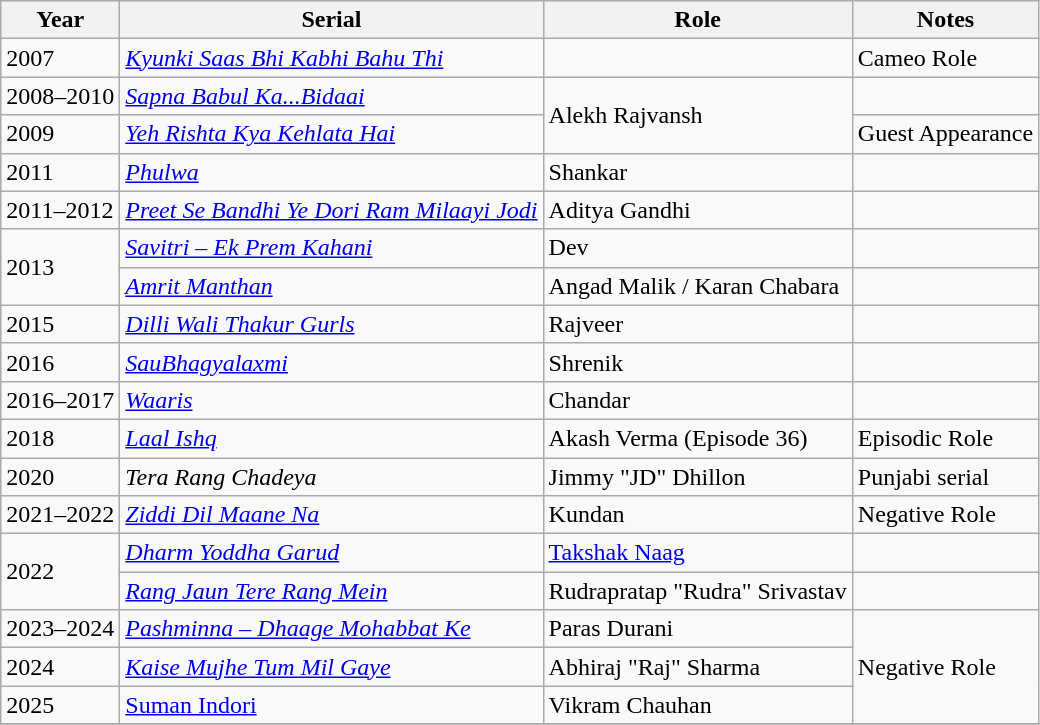<table class="wikitable sortable">
<tr>
<th>Year</th>
<th>Serial</th>
<th>Role</th>
<th>Notes</th>
</tr>
<tr>
<td>2007</td>
<td><em><a href='#'>Kyunki Saas Bhi Kabhi Bahu Thi</a></em></td>
<td></td>
<td>Cameo Role</td>
</tr>
<tr>
<td>2008–2010</td>
<td><em><a href='#'>Sapna Babul Ka...Bidaai</a></em></td>
<td rowspan = "2">Alekh Rajvansh</td>
<td></td>
</tr>
<tr>
<td>2009</td>
<td><em><a href='#'>Yeh Rishta Kya Kehlata Hai</a></em></td>
<td>Guest Appearance</td>
</tr>
<tr>
<td>2011</td>
<td><em><a href='#'>Phulwa</a></em></td>
<td>Shankar</td>
<td></td>
</tr>
<tr>
<td>2011–2012</td>
<td><em><a href='#'>Preet Se Bandhi Ye Dori Ram Milaayi Jodi</a></em></td>
<td>Aditya Gandhi</td>
<td></td>
</tr>
<tr>
<td rowspan = "2">2013</td>
<td><em><a href='#'>Savitri – Ek Prem Kahani</a></em></td>
<td>Dev</td>
<td></td>
</tr>
<tr>
<td><em><a href='#'>Amrit Manthan</a></em></td>
<td>Angad Malik / Karan Chabara</td>
<td></td>
</tr>
<tr>
<td>2015</td>
<td><em><a href='#'>Dilli Wali Thakur Gurls</a></em></td>
<td>Rajveer</td>
<td></td>
</tr>
<tr>
<td>2016</td>
<td><em><a href='#'>SauBhagyalaxmi</a></em></td>
<td>Shrenik</td>
<td></td>
</tr>
<tr>
<td>2016–2017</td>
<td><em><a href='#'>Waaris</a></em></td>
<td>Chandar</td>
<td></td>
</tr>
<tr>
<td>2018</td>
<td><em><a href='#'> Laal Ishq</a></em></td>
<td>Akash Verma (Episode 36)</td>
<td>Episodic Role</td>
</tr>
<tr>
<td>2020</td>
<td><em>Tera Rang Chadeya</em></td>
<td>Jimmy "JD" Dhillon</td>
<td>Punjabi serial</td>
</tr>
<tr>
<td>2021–2022</td>
<td><em><a href='#'>Ziddi Dil Maane Na</a></em></td>
<td>Kundan</td>
<td>Negative Role</td>
</tr>
<tr>
<td rowspan = "2">2022</td>
<td><em><a href='#'>Dharm Yoddha Garud</a></em></td>
<td><a href='#'> Takshak Naag</a></td>
<td></td>
</tr>
<tr>
<td><em><a href='#'>Rang Jaun Tere Rang Mein</a></em></td>
<td>Rudrapratap "Rudra" Srivastav</td>
<td></td>
</tr>
<tr>
<td>2023–2024</td>
<td><em><a href='#'>Pashminna – Dhaage Mohabbat Ke</a></em></td>
<td>Paras Durani</td>
<td rowspan = "3">Negative Role</td>
</tr>
<tr>
<td>2024</td>
<td><em><a href='#'>Kaise Mujhe Tum Mil Gaye</a></td>
<td>Abhiraj "Raj" Sharma</td>
</tr>
<tr>
<td>2025</td>
<td></em><a href='#'>Suman Indori</a><em></td>
<td>Vikram Chauhan</td>
</tr>
<tr>
</tr>
</table>
